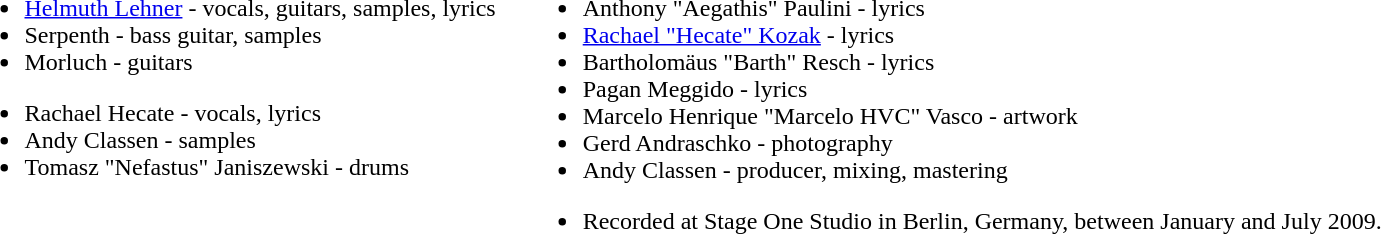<table>
<tr>
<td valign="top"><br><ul><li><a href='#'>Helmuth Lehner</a> - vocals, guitars, samples, lyrics</li><li>Serpenth - bass guitar, samples</li><li>Morluch - guitars</li></ul><ul><li>Rachael Hecate - vocals, lyrics</li><li>Andy Classen - samples</li><li>Tomasz "Nefastus" Janiszewski - drums</li></ul></td>
<td width="10"></td>
<td valign="top"><br><ul><li>Anthony "Aegathis" Paulini - lyrics</li><li><a href='#'>Rachael "Hecate" Kozak</a> - lyrics</li><li>Bartholomäus "Barth" Resch - lyrics</li><li>Pagan Meggido - lyrics</li><li>Marcelo Henrique "Marcelo HVC" Vasco - artwork</li><li>Gerd Andraschko - photography</li><li>Andy Classen - producer, mixing, mastering</li></ul><ul><li>Recorded at Stage One Studio in Berlin, Germany, between January and July 2009.</li></ul></td>
</tr>
</table>
